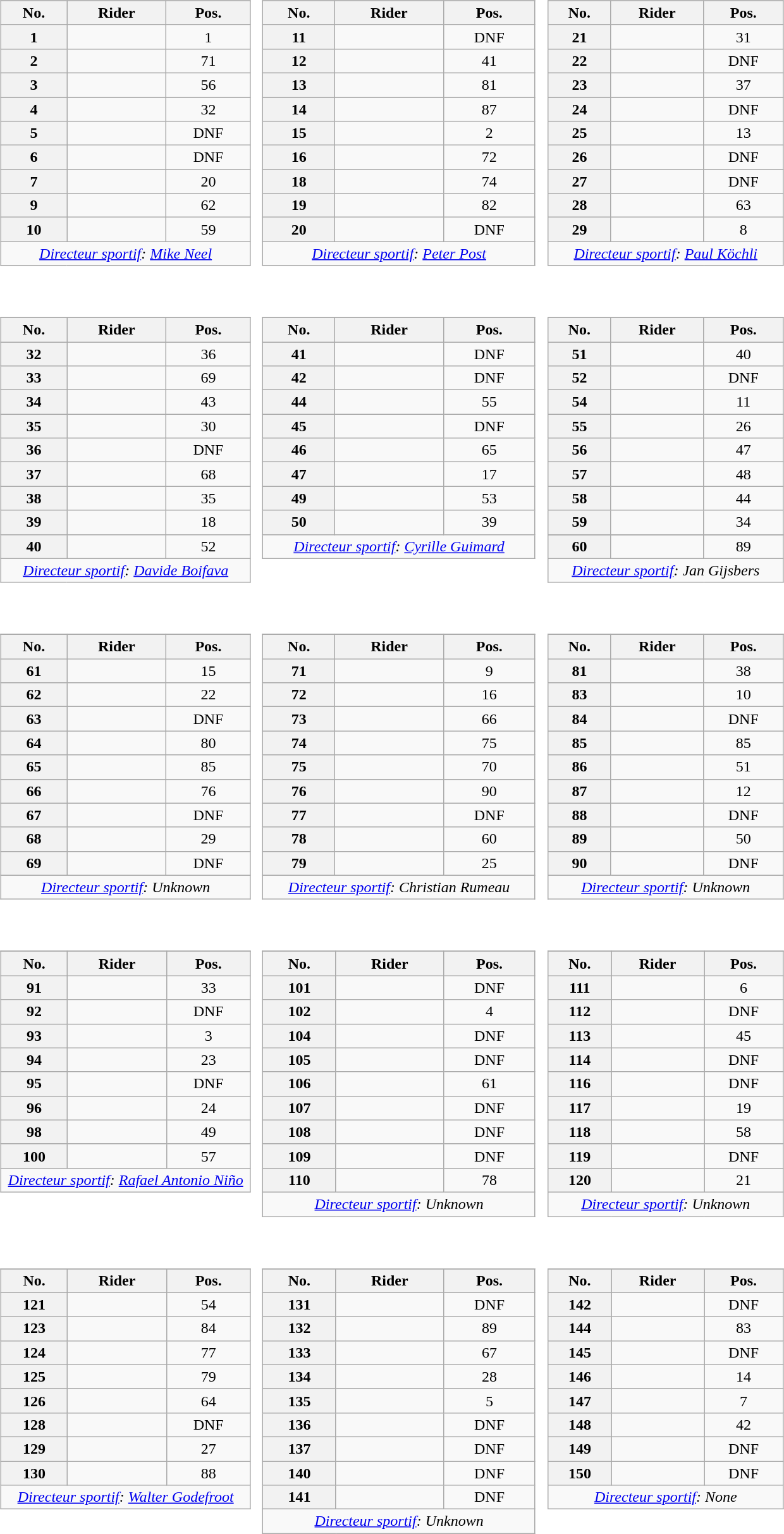<table>
<tr valign="top">
<td style="width:33%;"><br><table class="wikitable plainrowheaders" style="width:97%">
<tr>
</tr>
<tr style="text-align:center;">
<th scope="col">No.</th>
<th scope="col">Rider</th>
<th scope="col">Pos.</th>
</tr>
<tr>
<th scope="row" style="text-align:center;">1</th>
<td> </td>
<td style="text-align:center;">1</td>
</tr>
<tr>
<th scope="row" style="text-align:center;">2</th>
<td></td>
<td style="text-align:center;">71</td>
</tr>
<tr>
<th scope="row" style="text-align:center;">3</th>
<td></td>
<td style="text-align:center;">56</td>
</tr>
<tr>
<th scope="row" style="text-align:center;">4</th>
<td></td>
<td style="text-align:center;">32</td>
</tr>
<tr>
<th scope="row" style="text-align:center;">5</th>
<td></td>
<td style="text-align:center;">DNF</td>
</tr>
<tr>
<th scope="row" style="text-align:center;">6</th>
<td></td>
<td style="text-align:center;">DNF</td>
</tr>
<tr>
<th scope="row" style="text-align:center;">7</th>
<td></td>
<td style="text-align:center;">20</td>
</tr>
<tr>
<th scope="row" style="text-align:center;">9</th>
<td></td>
<td style="text-align:center;">62</td>
</tr>
<tr>
<th scope="row" style="text-align:center;">10</th>
<td></td>
<td style="text-align:center;">59</td>
</tr>
<tr align=center>
<td colspan="3"><em><a href='#'>Directeur sportif</a>: <a href='#'>Mike Neel</a></em></td>
</tr>
</table>
</td>
<td><br><table class="wikitable plainrowheaders" style="width:97%">
<tr>
</tr>
<tr style="text-align:center;">
<th scope="col">No.</th>
<th scope="col">Rider</th>
<th scope="col">Pos.</th>
</tr>
<tr>
<th scope="row" style="text-align:center;">11</th>
<td></td>
<td style="text-align:center;">DNF</td>
</tr>
<tr>
<th scope="row" style="text-align:center;">12</th>
<td></td>
<td style="text-align:center;">41</td>
</tr>
<tr>
<th scope="row" style="text-align:center;">13</th>
<td></td>
<td style="text-align:center;">81</td>
</tr>
<tr>
<th scope="row" style="text-align:center;">14</th>
<td></td>
<td style="text-align:center;">87</td>
</tr>
<tr>
<th scope="row" style="text-align:center;">15</th>
<td></td>
<td style="text-align:center;">2</td>
</tr>
<tr>
<th scope="row" style="text-align:center;">16</th>
<td></td>
<td style="text-align:center;">72</td>
</tr>
<tr>
<th scope="row" style="text-align:center;">18</th>
<td></td>
<td style="text-align:center;">74</td>
</tr>
<tr>
<th scope="row" style="text-align:center;">19</th>
<td></td>
<td style="text-align:center;">82</td>
</tr>
<tr>
<th scope="row" style="text-align:center;">20</th>
<td></td>
<td style="text-align:center;">DNF</td>
</tr>
<tr align=center>
<td colspan="3"><em><a href='#'>Directeur sportif</a>: <a href='#'>Peter Post</a></em></td>
</tr>
</table>
</td>
<td><br><table class="wikitable plainrowheaders" style="width:97%">
<tr>
</tr>
<tr style="text-align:center;">
<th scope="col">No.</th>
<th scope="col">Rider</th>
<th scope="col">Pos.</th>
</tr>
<tr>
<th scope="row" style="text-align:center;">21</th>
<td></td>
<td style="text-align:center;">31</td>
</tr>
<tr>
<th scope="row" style="text-align:center;">22</th>
<td></td>
<td style="text-align:center;">DNF</td>
</tr>
<tr>
<th scope="row" style="text-align:center;">23</th>
<td></td>
<td style="text-align:center;">37</td>
</tr>
<tr>
<th scope="row" style="text-align:center;">24</th>
<td></td>
<td style="text-align:center;">DNF</td>
</tr>
<tr>
<th scope="row" style="text-align:center;">25</th>
<td></td>
<td style="text-align:center;">13</td>
</tr>
<tr>
<th scope="row" style="text-align:center;">26</th>
<td></td>
<td style="text-align:center;">DNF</td>
</tr>
<tr>
<th scope="row" style="text-align:center;">27</th>
<td></td>
<td style="text-align:center;">DNF</td>
</tr>
<tr>
<th scope="row" style="text-align:center;">28</th>
<td></td>
<td style="text-align:center;">63</td>
</tr>
<tr>
<th scope="row" style="text-align:center;">29</th>
<td></td>
<td style="text-align:center;">8</td>
</tr>
<tr align=center>
<td colspan="3"><em><a href='#'>Directeur sportif</a>: <a href='#'>Paul Köchli</a></em></td>
</tr>
</table>
</td>
</tr>
<tr valign="top">
<td><br><table class="wikitable plainrowheaders" style="width:97%">
<tr>
</tr>
<tr style="text-align:center;">
<th scope="col">No.</th>
<th scope="col">Rider</th>
<th scope="col">Pos.</th>
</tr>
<tr>
<th scope="row" style="text-align:center;">32</th>
<td></td>
<td style="text-align:center;">36</td>
</tr>
<tr>
<th scope="row" style="text-align:center;">33</th>
<td></td>
<td style="text-align:center;">69</td>
</tr>
<tr>
<th scope="row" style="text-align:center;">34</th>
<td></td>
<td style="text-align:center;">43</td>
</tr>
<tr>
<th scope="row" style="text-align:center;">35</th>
<td></td>
<td style="text-align:center;">30</td>
</tr>
<tr>
<th scope="row" style="text-align:center;">36</th>
<td></td>
<td style="text-align:center;">DNF</td>
</tr>
<tr>
<th scope="row" style="text-align:center;">37</th>
<td></td>
<td style="text-align:center;">68</td>
</tr>
<tr>
<th scope="row" style="text-align:center;">38</th>
<td></td>
<td style="text-align:center;">35</td>
</tr>
<tr>
<th scope="row" style="text-align:center;">39</th>
<td></td>
<td style="text-align:center;">18</td>
</tr>
<tr>
<th scope="row" style="text-align:center;">40</th>
<td></td>
<td style="text-align:center;">52</td>
</tr>
<tr align=center>
<td colspan="3"><em><a href='#'>Directeur sportif</a>: <a href='#'>Davide Boifava</a></em></td>
</tr>
</table>
</td>
<td><br><table class="wikitable plainrowheaders" style="width:97%">
<tr>
</tr>
<tr style="text-align:center;">
<th scope="col">No.</th>
<th scope="col">Rider</th>
<th scope="col">Pos.</th>
</tr>
<tr>
<th scope="row" style="text-align:center;">41</th>
<td></td>
<td style="text-align:center;">DNF</td>
</tr>
<tr>
<th scope="row" style="text-align:center;">42</th>
<td></td>
<td style="text-align:center;">DNF</td>
</tr>
<tr>
<th scope="row" style="text-align:center;">44</th>
<td></td>
<td style="text-align:center;">55</td>
</tr>
<tr>
<th scope="row" style="text-align:center;">45</th>
<td></td>
<td style="text-align:center;">DNF</td>
</tr>
<tr>
<th scope="row" style="text-align:center;">46</th>
<td></td>
<td style="text-align:center;">65</td>
</tr>
<tr>
<th scope="row" style="text-align:center;">47</th>
<td></td>
<td style="text-align:center;">17</td>
</tr>
<tr>
<th scope="row" style="text-align:center;">49</th>
<td></td>
<td style="text-align:center;">53</td>
</tr>
<tr>
<th scope="row" style="text-align:center;">50</th>
<td></td>
<td style="text-align:center;">39</td>
</tr>
<tr align=center>
<td colspan="3"><em><a href='#'>Directeur sportif</a>: <a href='#'>Cyrille Guimard</a></em></td>
</tr>
</table>
</td>
<td><br><table class="wikitable plainrowheaders" style="width:97%">
<tr>
</tr>
<tr style="text-align:center;">
<th scope="col">No.</th>
<th scope="col">Rider</th>
<th scope="col">Pos.</th>
</tr>
<tr>
<th scope="row" style="text-align:center;">51</th>
<td></td>
<td style="text-align:center;">40</td>
</tr>
<tr>
<th scope="row" style="text-align:center;">52</th>
<td></td>
<td style="text-align:center;">DNF</td>
</tr>
<tr>
<th scope="row" style="text-align:center;">54</th>
<td></td>
<td style="text-align:center;">11</td>
</tr>
<tr>
<th scope="row" style="text-align:center;">55</th>
<td></td>
<td style="text-align:center;">26</td>
</tr>
<tr>
<th scope="row" style="text-align:center;">56</th>
<td></td>
<td style="text-align:center;">47</td>
</tr>
<tr>
<th scope="row" style="text-align:center;">57</th>
<td></td>
<td style="text-align:center;">48</td>
</tr>
<tr>
<th scope="row" style="text-align:center;">58</th>
<td></td>
<td style="text-align:center;">44</td>
</tr>
<tr>
<th scope="row" style="text-align:center;">59</th>
<td></td>
<td style="text-align:center;">34</td>
</tr>
<tr align=center>
</tr>
<tr>
<th scope="row" style="text-align:center;">60</th>
<td></td>
<td style="text-align:center;">89</td>
</tr>
<tr align=center>
<td colspan="3"><em><a href='#'>Directeur sportif</a>: Jan Gijsbers</em></td>
</tr>
</table>
</td>
</tr>
<tr valign="top">
<td><br><table class="wikitable plainrowheaders" style="width:97%">
<tr>
</tr>
<tr style="text-align:center;">
<th scope="col">No.</th>
<th scope="col">Rider</th>
<th scope="col">Pos.</th>
</tr>
<tr>
<th scope="row" style="text-align:center;">61</th>
<td></td>
<td style="text-align:center;">15</td>
</tr>
<tr>
<th scope="row" style="text-align:center;">62</th>
<td></td>
<td style="text-align:center;">22</td>
</tr>
<tr>
<th scope="row" style="text-align:center;">63</th>
<td></td>
<td style="text-align:center;">DNF</td>
</tr>
<tr>
<th scope="row" style="text-align:center;">64</th>
<td></td>
<td style="text-align:center;">80</td>
</tr>
<tr>
<th scope="row" style="text-align:center;">65</th>
<td></td>
<td style="text-align:center;">85</td>
</tr>
<tr>
<th scope="row" style="text-align:center;">66</th>
<td></td>
<td style="text-align:center;">76</td>
</tr>
<tr>
<th scope="row" style="text-align:center;">67</th>
<td></td>
<td style="text-align:center;">DNF</td>
</tr>
<tr>
<th scope="row" style="text-align:center;">68</th>
<td></td>
<td style="text-align:center;">29</td>
</tr>
<tr>
<th scope="row" style="text-align:center;">69</th>
<td></td>
<td style="text-align:center;">DNF</td>
</tr>
<tr align=center>
<td colspan="3"><em><a href='#'>Directeur sportif</a>: Unknown</em></td>
</tr>
</table>
</td>
<td><br><table class="wikitable plainrowheaders" style="width:97%">
<tr>
</tr>
<tr style="text-align:center;">
<th scope="col">No.</th>
<th scope="col">Rider</th>
<th scope="col">Pos.</th>
</tr>
<tr>
<th scope="row" style="text-align:center;">71</th>
<td></td>
<td style="text-align:center;">9</td>
</tr>
<tr>
<th scope="row" style="text-align:center;">72</th>
<td></td>
<td style="text-align:center;">16</td>
</tr>
<tr>
<th scope="row" style="text-align:center;">73</th>
<td></td>
<td style="text-align:center;">66</td>
</tr>
<tr>
<th scope="row" style="text-align:center;">74</th>
<td></td>
<td style="text-align:center;">75</td>
</tr>
<tr>
<th scope="row" style="text-align:center;">75</th>
<td></td>
<td style="text-align:center;">70</td>
</tr>
<tr>
<th scope="row" style="text-align:center;">76</th>
<td></td>
<td style="text-align:center;">90</td>
</tr>
<tr>
<th scope="row" style="text-align:center;">77</th>
<td></td>
<td style="text-align:center;">DNF</td>
</tr>
<tr>
<th scope="row" style="text-align:center;">78</th>
<td></td>
<td style="text-align:center;">60</td>
</tr>
<tr>
<th scope="row" style="text-align:center;">79</th>
<td></td>
<td style="text-align:center;">25</td>
</tr>
<tr align=center>
<td colspan="3"><em><a href='#'>Directeur sportif</a>: Christian Rumeau</em></td>
</tr>
</table>
</td>
<td><br><table class="wikitable plainrowheaders" style="width:97%">
<tr>
</tr>
<tr style="text-align:center;">
<th scope="col">No.</th>
<th scope="col">Rider</th>
<th scope="col">Pos.</th>
</tr>
<tr>
<th scope="row" style="text-align:center;">81</th>
<td></td>
<td style="text-align:center;">38</td>
</tr>
<tr>
<th scope="row" style="text-align:center;">83</th>
<td></td>
<td style="text-align:center;">10</td>
</tr>
<tr>
<th scope="row" style="text-align:center;">84</th>
<td></td>
<td style="text-align:center;">DNF</td>
</tr>
<tr>
<th scope="row" style="text-align:center;">85</th>
<td></td>
<td style="text-align:center;">85</td>
</tr>
<tr>
<th scope="row" style="text-align:center;">86</th>
<td></td>
<td style="text-align:center;">51</td>
</tr>
<tr>
<th scope="row" style="text-align:center;">87</th>
<td></td>
<td style="text-align:center;">12</td>
</tr>
<tr>
<th scope="row" style="text-align:center;">88</th>
<td></td>
<td style="text-align:center;">DNF</td>
</tr>
<tr>
<th scope="row" style="text-align:center;">89</th>
<td></td>
<td style="text-align:center;">50</td>
</tr>
<tr>
<th scope="row" style="text-align:center;">90</th>
<td></td>
<td style="text-align:center;">DNF</td>
</tr>
<tr align=center>
<td colspan="3"><em><a href='#'>Directeur sportif</a>: Unknown</em></td>
</tr>
</table>
</td>
</tr>
<tr valign="top">
<td><br><table class="wikitable plainrowheaders" style="width:97%">
<tr>
</tr>
<tr style="text-align:center;">
<th scope="col">No.</th>
<th scope="col">Rider</th>
<th scope="col">Pos.</th>
</tr>
<tr>
<th scope="row" style="text-align:center;">91</th>
<td></td>
<td style="text-align:center;">33</td>
</tr>
<tr>
<th scope="row" style="text-align:center;">92</th>
<td></td>
<td style="text-align:center;">DNF</td>
</tr>
<tr>
<th scope="row" style="text-align:center;">93</th>
<td> </td>
<td style="text-align:center;">3</td>
</tr>
<tr>
<th scope="row" style="text-align:center;">94</th>
<td></td>
<td style="text-align:center;">23</td>
</tr>
<tr>
<th scope="row" style="text-align:center;">95</th>
<td></td>
<td style="text-align:center;">DNF</td>
</tr>
<tr>
<th scope="row" style="text-align:center;">96</th>
<td></td>
<td style="text-align:center;">24</td>
</tr>
<tr>
<th scope="row" style="text-align:center;">98</th>
<td></td>
<td style="text-align:center;">49</td>
</tr>
<tr>
<th scope="row" style="text-align:center;">100</th>
<td></td>
<td style="text-align:center;">57</td>
</tr>
<tr align=center>
<td colspan="3"><em><a href='#'>Directeur sportif</a>: <a href='#'>Rafael Antonio Niño</a></em></td>
</tr>
</table>
</td>
<td><br><table class="wikitable plainrowheaders" style="width:97%">
<tr>
</tr>
<tr style="text-align:center;">
<th scope="col">No.</th>
<th scope="col">Rider</th>
<th scope="col">Pos.</th>
</tr>
<tr>
<th scope="row" style="text-align:center;">101</th>
<td></td>
<td style="text-align:center;">DNF</td>
</tr>
<tr>
<th scope="row" style="text-align:center;">102</th>
<td></td>
<td style="text-align:center;">4</td>
</tr>
<tr>
<th scope="row" style="text-align:center;">104</th>
<td></td>
<td style="text-align:center;">DNF</td>
</tr>
<tr>
<th scope="row" style="text-align:center;">105</th>
<td></td>
<td style="text-align:center;">DNF</td>
</tr>
<tr>
<th scope="row" style="text-align:center;">106</th>
<td></td>
<td style="text-align:center;">61</td>
</tr>
<tr>
<th scope="row" style="text-align:center;">107</th>
<td></td>
<td style="text-align:center;">DNF</td>
</tr>
<tr>
<th scope="row" style="text-align:center;">108</th>
<td></td>
<td style="text-align:center;">DNF</td>
</tr>
<tr>
<th scope="row" style="text-align:center;">109</th>
<td></td>
<td style="text-align:center;">DNF</td>
</tr>
<tr>
<th scope="row" style="text-align:center;">110</th>
<td></td>
<td style="text-align:center;">78</td>
</tr>
<tr align=center>
<td colspan="3"><em><a href='#'>Directeur sportif</a>: Unknown</em></td>
</tr>
</table>
</td>
<td><br><table class="wikitable plainrowheaders" style="width:97%">
<tr>
</tr>
<tr style="text-align:center;">
<th scope="col">No.</th>
<th scope="col">Rider</th>
<th scope="col">Pos.</th>
</tr>
<tr>
<th scope="row" style="text-align:center;">111</th>
<td></td>
<td style="text-align:center;">6</td>
</tr>
<tr>
<th scope="row" style="text-align:center;">112</th>
<td></td>
<td style="text-align:center;">DNF</td>
</tr>
<tr>
<th scope="row" style="text-align:center;">113</th>
<td></td>
<td style="text-align:center;">45</td>
</tr>
<tr>
<th scope="row" style="text-align:center;">114</th>
<td></td>
<td style="text-align:center;">DNF</td>
</tr>
<tr>
<th scope="row" style="text-align:center;">116</th>
<td></td>
<td style="text-align:center;">DNF</td>
</tr>
<tr>
<th scope="row" style="text-align:center;">117</th>
<td></td>
<td style="text-align:center;">19</td>
</tr>
<tr>
<th scope="row" style="text-align:center;">118</th>
<td></td>
<td style="text-align:center;">58</td>
</tr>
<tr>
<th scope="row" style="text-align:center;">119</th>
<td></td>
<td style="text-align:center;">DNF</td>
</tr>
<tr>
<th scope="row" style="text-align:center;">120</th>
<td></td>
<td style="text-align:center;">21</td>
</tr>
<tr align=center>
<td colspan="3"><em><a href='#'>Directeur sportif</a>: Unknown</em></td>
</tr>
</table>
</td>
</tr>
<tr valign="top">
<td><br><table class="wikitable plainrowheaders" style="width:97%">
<tr>
</tr>
<tr style="text-align:center;">
<th scope="col">No.</th>
<th scope="col">Rider</th>
<th scope="col">Pos.</th>
</tr>
<tr>
<th scope="row" style="text-align:center;">121</th>
<td> </td>
<td style="text-align:center;">54</td>
</tr>
<tr>
<th scope="row" style="text-align:center;">123</th>
<td></td>
<td style="text-align:center;">84</td>
</tr>
<tr>
<th scope="row" style="text-align:center;">124</th>
<td></td>
<td style="text-align:center;">77</td>
</tr>
<tr>
<th scope="row" style="text-align:center;">125</th>
<td></td>
<td style="text-align:center;">79</td>
</tr>
<tr>
<th scope="row" style="text-align:center;">126</th>
<td></td>
<td style="text-align:center;">64</td>
</tr>
<tr>
<th scope="row" style="text-align:center;">128</th>
<td></td>
<td style="text-align:center;">DNF</td>
</tr>
<tr>
<th scope="row" style="text-align:center;">129</th>
<td></td>
<td style="text-align:center;">27</td>
</tr>
<tr>
<th scope="row" style="text-align:center;">130</th>
<td></td>
<td style="text-align:center;">88</td>
</tr>
<tr align=center>
<td colspan="3"><em><a href='#'>Directeur sportif</a>: <a href='#'>Walter Godefroot</a></em></td>
</tr>
</table>
</td>
<td><br><table class="wikitable plainrowheaders" style="width:97%">
<tr>
</tr>
<tr style="text-align:center;">
<th scope="col">No.</th>
<th scope="col">Rider</th>
<th scope="col">Pos.</th>
</tr>
<tr>
<th scope="row" style="text-align:center;">131</th>
<td></td>
<td style="text-align:center;">DNF</td>
</tr>
<tr>
<th scope="row" style="text-align:center;">132</th>
<td></td>
<td style="text-align:center;">89</td>
</tr>
<tr>
<th scope="row" style="text-align:center;">133</th>
<td></td>
<td style="text-align:center;">67</td>
</tr>
<tr>
<th scope="row" style="text-align:center;">134</th>
<td></td>
<td style="text-align:center;">28</td>
</tr>
<tr>
<th scope="row" style="text-align:center;">135</th>
<td></td>
<td style="text-align:center;">5</td>
</tr>
<tr>
<th scope="row" style="text-align:center;">136</th>
<td></td>
<td style="text-align:center;">DNF</td>
</tr>
<tr>
<th scope="row" style="text-align:center;">137</th>
<td></td>
<td style="text-align:center;">DNF</td>
</tr>
<tr>
<th scope="row" style="text-align:center;">140</th>
<td></td>
<td style="text-align:center;">DNF</td>
</tr>
<tr>
<th scope="row" style="text-align:center;">141</th>
<td></td>
<td style="text-align:center;">DNF</td>
</tr>
<tr align=center>
<td colspan="3"><em><a href='#'>Directeur sportif</a>: Unknown</em></td>
</tr>
</table>
</td>
<td><br><table class="wikitable plainrowheaders" style="width:97%">
<tr>
</tr>
<tr style="text-align:center;">
<th scope="col">No.</th>
<th scope="col">Rider</th>
<th scope="col">Pos.</th>
</tr>
<tr>
<th scope="row" style="text-align:center;">142</th>
<td></td>
<td style="text-align:center;">DNF</td>
</tr>
<tr>
<th scope="row" style="text-align:center;">144</th>
<td></td>
<td style="text-align:center;">83</td>
</tr>
<tr>
<th scope="row" style="text-align:center;">145</th>
<td></td>
<td style="text-align:center;">DNF</td>
</tr>
<tr>
<th scope="row" style="text-align:center;">146</th>
<td></td>
<td style="text-align:center;">14</td>
</tr>
<tr>
<th scope="row" style="text-align:center;">147</th>
<td></td>
<td style="text-align:center;">7</td>
</tr>
<tr>
<th scope="row" style="text-align:center;">148</th>
<td></td>
<td style="text-align:center;">42</td>
</tr>
<tr>
<th scope="row" style="text-align:center;">149</th>
<td></td>
<td style="text-align:center;">DNF</td>
</tr>
<tr>
<th scope="row" style="text-align:center;">150</th>
<td></td>
<td style="text-align:center;">DNF</td>
</tr>
<tr align=center>
<td colspan="3"><em><a href='#'>Directeur sportif</a>: None</em></td>
</tr>
</table>
</td>
</tr>
</table>
